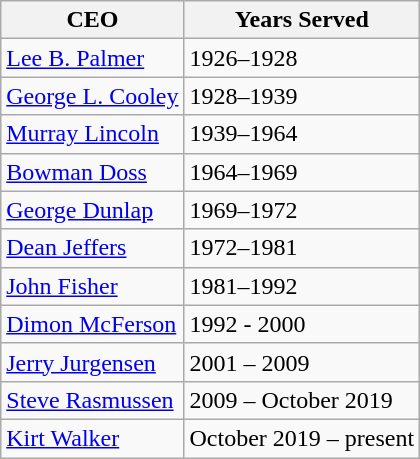<table class="wikitable">
<tr>
<th>CEO</th>
<th>Years Served</th>
</tr>
<tr>
<td><a href='#'>Lee B. Palmer</a></td>
<td>1926–1928</td>
</tr>
<tr>
<td><a href='#'>George L. Cooley</a></td>
<td>1928–1939</td>
</tr>
<tr>
<td><a href='#'>Murray Lincoln</a></td>
<td>1939–1964</td>
</tr>
<tr>
<td><a href='#'>Bowman Doss</a></td>
<td>1964–1969</td>
</tr>
<tr>
<td><a href='#'>George Dunlap</a></td>
<td>1969–1972</td>
</tr>
<tr>
<td><a href='#'>Dean Jeffers</a></td>
<td>1972–1981</td>
</tr>
<tr>
<td><a href='#'>John Fisher</a></td>
<td>1981–1992</td>
</tr>
<tr>
<td><a href='#'>Dimon McFerson</a></td>
<td>1992 - 2000</td>
</tr>
<tr>
<td><a href='#'>Jerry Jurgensen</a></td>
<td>2001 – 2009</td>
</tr>
<tr>
<td><a href='#'>Steve Rasmussen</a></td>
<td>2009 – October 2019</td>
</tr>
<tr>
<td><a href='#'>Kirt Walker</a></td>
<td>October 2019 – present</td>
</tr>
</table>
